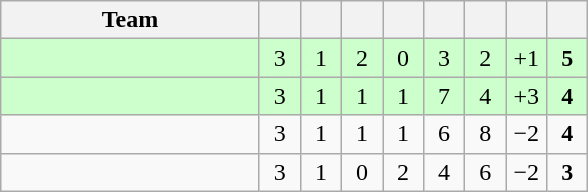<table class="wikitable" style="text-align: center;">
<tr>
<th width="165">Team</th>
<th width="20"></th>
<th width="20"></th>
<th width="20"></th>
<th width="20"></th>
<th width="20"></th>
<th width="20"></th>
<th width="20"></th>
<th width="20"></th>
</tr>
<tr bgcolor=ccffcc>
<td align=left></td>
<td>3</td>
<td>1</td>
<td>2</td>
<td>0</td>
<td>3</td>
<td>2</td>
<td>+1</td>
<td><strong>5</strong></td>
</tr>
<tr bgcolor=ccffcc>
<td align=left></td>
<td>3</td>
<td>1</td>
<td>1</td>
<td>1</td>
<td>7</td>
<td>4</td>
<td>+3</td>
<td><strong>4</strong></td>
</tr>
<tr>
<td align=left></td>
<td>3</td>
<td>1</td>
<td>1</td>
<td>1</td>
<td>6</td>
<td>8</td>
<td>−2</td>
<td><strong>4</strong></td>
</tr>
<tr>
<td align=left></td>
<td>3</td>
<td>1</td>
<td>0</td>
<td>2</td>
<td>4</td>
<td>6</td>
<td>−2</td>
<td><strong>3</strong></td>
</tr>
</table>
